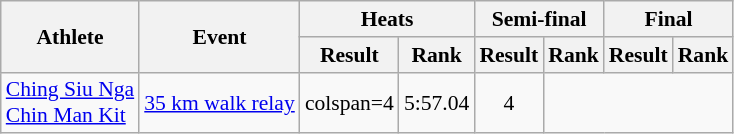<table class=wikitable style="text-align: center; font-size:90%">
<tr>
<th rowspan=2>Athlete</th>
<th rowspan=2>Event</th>
<th colspan="2">Heats</th>
<th colspan="2">Semi-final</th>
<th colspan="2">Final</th>
</tr>
<tr>
<th>Result</th>
<th>Rank</th>
<th>Result</th>
<th>Rank</th>
<th>Result</th>
<th>Rank</th>
</tr>
<tr>
<td align=left><a href='#'>Ching Siu Nga</a><br><a href='#'>Chin Man Kit</a></td>
<td align=left><a href='#'>35 km walk relay</a></td>
<td>colspan=4 </td>
<td>5:57.04</td>
<td>4</td>
</tr>
</table>
